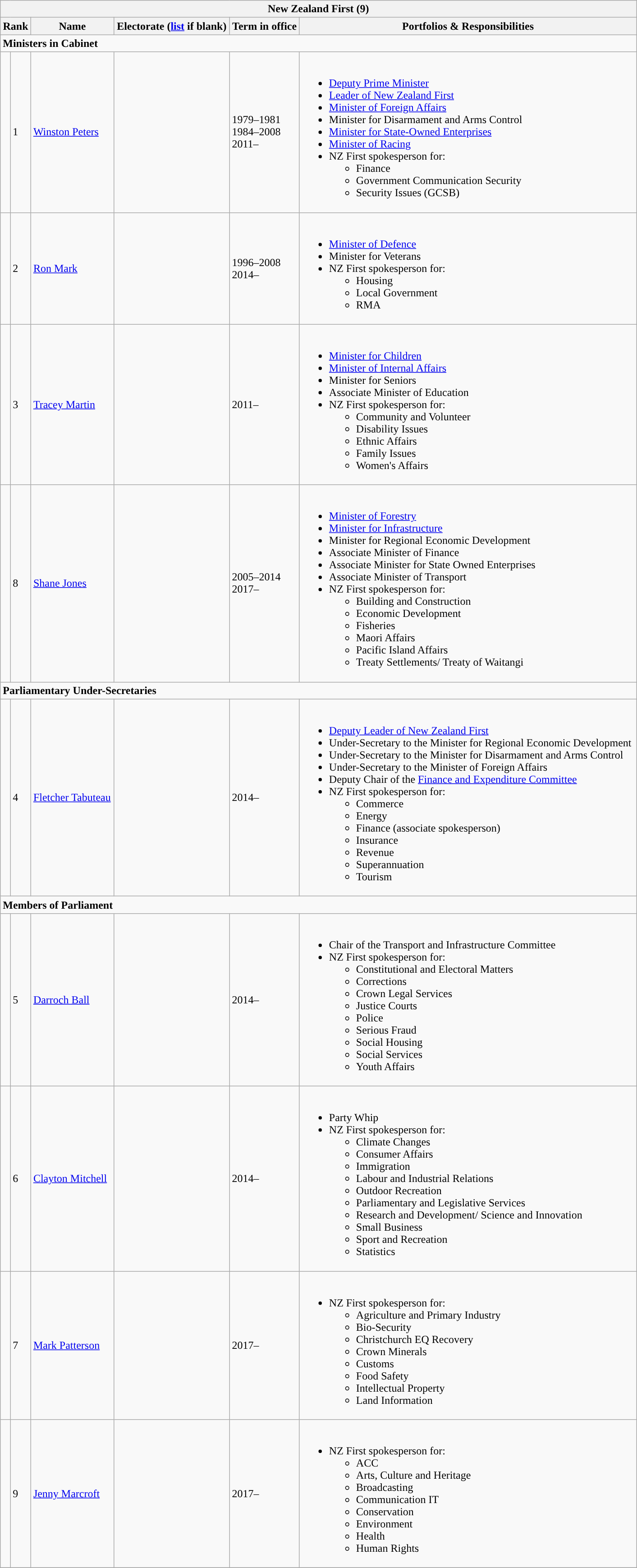<table role="presentation" class="wikitable mw-collapsible mw-collapsed">
<tr>
<th colspan="6" style="width: 700pt; background: ">New Zealand First (9)</th>
</tr>
<tr>
<th colspan="2">Rank</th>
<th>Name</th>
<th>Electorate (<a href='#'>list</a> if blank)</th>
<th>Term in office</th>
<th>Portfolios & Responsibilities</th>
</tr>
<tr>
<td colspan=6><strong>Ministers in Cabinet</strong></td>
</tr>
<tr>
<td></td>
<td>1</td>
<td><a href='#'>Winston Peters</a></td>
<td></td>
<td>1979–1981<br>1984–2008<br>2011–</td>
<td><br><ul><li><a href='#'>Deputy Prime Minister</a></li><li><a href='#'>Leader of New Zealand First</a></li><li><a href='#'>Minister of Foreign Affairs</a></li><li>Minister for Disarmament and Arms Control</li><li><a href='#'>Minister for State-Owned Enterprises</a></li><li><a href='#'>Minister of Racing</a></li><li>NZ First spokesperson for:<ul><li>Finance</li><li>Government Communication Security</li><li>Security Issues (GCSB)</li></ul></li></ul></td>
</tr>
<tr>
<td></td>
<td>2</td>
<td><a href='#'>Ron Mark</a></td>
<td></td>
<td>1996–2008<br>2014–</td>
<td><br><ul><li><a href='#'>Minister of Defence</a></li><li>Minister for Veterans</li><li>NZ First spokesperson for:<ul><li>Housing</li><li>Local Government</li><li>RMA</li></ul></li></ul></td>
</tr>
<tr>
<td></td>
<td>3</td>
<td><a href='#'>Tracey Martin</a></td>
<td></td>
<td>2011–</td>
<td><br><ul><li><a href='#'>Minister for Children</a></li><li><a href='#'>Minister of Internal Affairs</a></li><li>Minister for Seniors</li><li>Associate Minister of Education</li><li>NZ First spokesperson for:<ul><li>Community and Volunteer</li><li>Disability Issues</li><li>Ethnic Affairs</li><li>Family Issues</li><li>Women's Affairs</li></ul></li></ul></td>
</tr>
<tr>
<td></td>
<td>8</td>
<td><a href='#'>Shane Jones</a></td>
<td></td>
<td>2005–2014<br>2017–</td>
<td><br><ul><li><a href='#'>Minister of Forestry</a></li><li><a href='#'>Minister for Infrastructure</a></li><li>Minister for Regional Economic Development</li><li>Associate Minister of Finance</li><li>Associate Minister for State Owned Enterprises</li><li>Associate Minister of Transport</li><li>NZ First spokesperson for:<ul><li>Building and Construction</li><li>Economic Development</li><li>Fisheries</li><li>Maori Affairs</li><li>Pacific Island Affairs</li><li>Treaty Settlements/ Treaty of Waitangi</li></ul></li></ul></td>
</tr>
<tr>
<td colspan=6><strong>Parliamentary Under-Secretaries</strong></td>
</tr>
<tr>
<td></td>
<td>4</td>
<td><a href='#'>Fletcher Tabuteau</a></td>
<td></td>
<td>2014–</td>
<td><br><ul><li><a href='#'>Deputy Leader of New Zealand First</a></li><li>Under-Secretary to the Minister for Regional Economic Development</li><li>Under-Secretary to the Minister for Disarmament and Arms Control</li><li>Under-Secretary to the Minister of Foreign Affairs</li><li>Deputy Chair of the <a href='#'>Finance and Expenditure Committee</a></li><li>NZ First spokesperson for:<ul><li>Commerce</li><li>Energy</li><li>Finance (associate spokesperson)</li><li>Insurance</li><li>Revenue</li><li>Superannuation</li><li>Tourism</li></ul></li></ul></td>
</tr>
<tr>
<td colspan=6><strong>Members of Parliament</strong></td>
</tr>
<tr>
<td></td>
<td>5</td>
<td><a href='#'>Darroch Ball</a></td>
<td></td>
<td>2014–</td>
<td><br><ul><li>Chair of the Transport and Infrastructure Committee</li><li>NZ First spokesperson for:<ul><li>Constitutional and Electoral Matters</li><li>Corrections</li><li>Crown Legal Services</li><li>Justice Courts</li><li>Police</li><li>Serious Fraud</li><li>Social Housing</li><li>Social Services</li><li>Youth Affairs</li></ul></li></ul></td>
</tr>
<tr>
<td></td>
<td>6</td>
<td><a href='#'>Clayton Mitchell</a></td>
<td></td>
<td>2014–</td>
<td><br><ul><li>Party Whip</li><li>NZ First spokesperson for:<ul><li>Climate Changes</li><li>Consumer Affairs</li><li>Immigration</li><li>Labour and Industrial Relations</li><li>Outdoor Recreation</li><li>Parliamentary and Legislative Services</li><li>Research and Development/ Science and Innovation</li><li>Small Business</li><li>Sport and Recreation</li><li>Statistics</li></ul></li></ul></td>
</tr>
<tr>
<td></td>
<td>7</td>
<td><a href='#'>Mark Patterson</a></td>
<td></td>
<td>2017–</td>
<td><br><ul><li>NZ First spokesperson for:<ul><li>Agriculture and Primary Industry</li><li>Bio-Security</li><li>Christchurch EQ Recovery</li><li>Crown Minerals</li><li>Customs</li><li>Food Safety</li><li>Intellectual Property</li><li>Land Information</li></ul></li></ul></td>
</tr>
<tr>
<td></td>
<td>9</td>
<td><a href='#'>Jenny Marcroft</a></td>
<td></td>
<td>2017–</td>
<td><br><ul><li>NZ First spokesperson for:<ul><li>ACC</li><li>Arts, Culture and Heritage</li><li>Broadcasting</li><li>Communication IT</li><li>Conservation</li><li>Environment</li><li>Health</li><li>Human Rights</li></ul></li></ul></td>
</tr>
<tr>
</tr>
</table>
